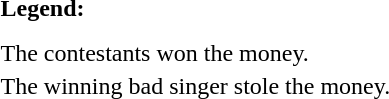<table class="toccolours" style="font-size:100%; white-space:nowrap;">
<tr>
<td><strong>Legend:</strong></td>
<td>      </td>
</tr>
<tr>
<td></td>
</tr>
<tr>
<td></td>
</tr>
<tr>
<td> The contestants won the money.</td>
</tr>
<tr>
<td> The winning bad singer stole the money.</td>
</tr>
</table>
